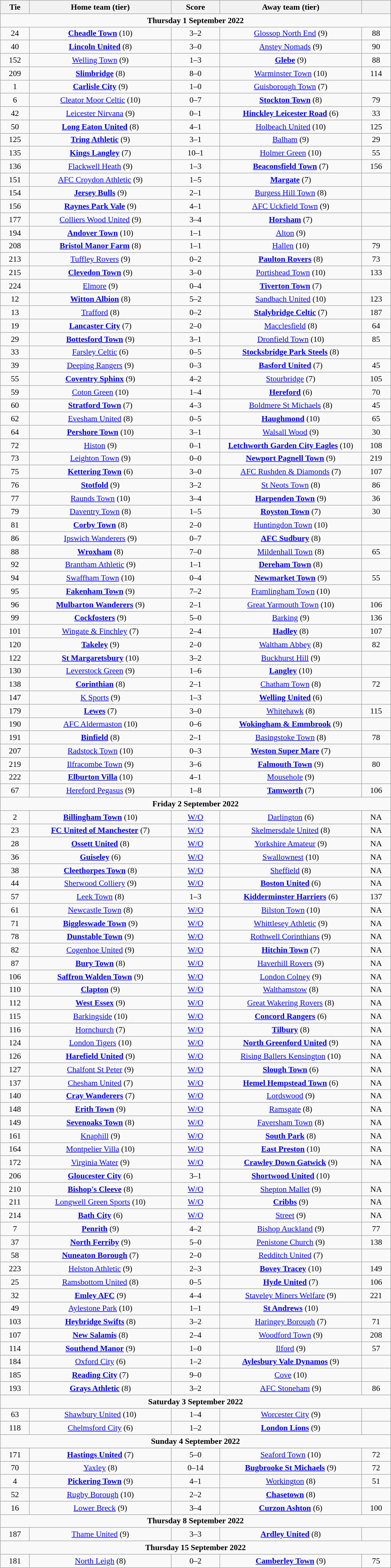<table class="wikitable" style="width:700px;text-align:center;font-size:90%">
<tr>
<th scope="col" style="width: 7.50%">Tie</th>
<th scope="col" style="width:36.25%">Home team (tier)</th>
<th scope="col" style="width:12.50%">Score</th>
<th scope="col" style="width:36.25%">Away team (tier)</th>
<th scope="col" style="width: 7.50%"></th>
</tr>
<tr>
<td colspan="5"><strong>Thursday 1 September 2022</strong></td>
</tr>
<tr>
<td>24</td>
<td><strong><a href='#'>Cheadle Town</a></strong> (10)</td>
<td>3–2</td>
<td><a href='#'> Glossop North End</a> (9)</td>
<td>88</td>
</tr>
<tr>
<td>40</td>
<td><strong><a href='#'>Lincoln United</a></strong> (8)</td>
<td>3–0</td>
<td><a href='#'>Anstey Nomads</a> (9)</td>
<td>90</td>
</tr>
<tr>
<td>152</td>
<td><a href='#'> Welling Town</a> (9)</td>
<td>1–3</td>
<td><strong><a href='#'>Glebe</a></strong> (9)</td>
<td>88</td>
</tr>
<tr>
<td>209</td>
<td><strong><a href='#'>Slimbridge</a></strong> (8)</td>
<td>8–0</td>
<td><a href='#'> Warminster Town</a> (10)</td>
<td>114</td>
</tr>
<tr>
<td>1</td>
<td><strong><a href='#'>Carlisle City</a></strong> (9)</td>
<td>1–0</td>
<td><a href='#'>Guisborough Town</a> (7)</td>
<td></td>
</tr>
<tr>
<td>6</td>
<td><a href='#'>Cleator Moor Celtic</a> (10)</td>
<td>0–7</td>
<td><strong><a href='#'> Stockton Town</a></strong> (8)</td>
<td>79</td>
</tr>
<tr>
<td>42</td>
<td><a href='#'>Leicester Nirvana</a> (9)</td>
<td>0–1</td>
<td><strong><a href='#'>Hinckley Leicester Road</a></strong> (6)</td>
<td>33</td>
</tr>
<tr>
<td>50</td>
<td><strong><a href='#'> Long Eaton United</a></strong> (8)</td>
<td>4–1</td>
<td><a href='#'>Holbeach United</a> (10)</td>
<td>125</td>
</tr>
<tr>
<td>125</td>
<td><strong><a href='#'>Tring Athletic</a></strong> (9)</td>
<td>3–1</td>
<td><a href='#'> Balham</a> (9)</td>
<td>29</td>
</tr>
<tr>
<td>135</td>
<td><strong><a href='#'> Kings Langley</a></strong> (7)</td>
<td>10–1</td>
<td><a href='#'>Holmer Green</a> (10)</td>
<td>55</td>
</tr>
<tr>
<td>136</td>
<td><a href='#'>Flackwell Heath</a> (9)</td>
<td>1–3</td>
<td><strong><a href='#'>Beaconsfield Town</a></strong> (7)</td>
<td>156</td>
</tr>
<tr>
<td>151</td>
<td><a href='#'>AFC Croydon Athletic</a> (9)</td>
<td>1–5</td>
<td><strong><a href='#'>Margate</a></strong> (7)</td>
<td></td>
</tr>
<tr>
<td>154</td>
<td><strong><a href='#'>Jersey Bulls</a></strong> (9)</td>
<td>2–1</td>
<td><a href='#'> Burgess Hill Town</a> (8)</td>
<td></td>
</tr>
<tr>
<td>156</td>
<td><strong><a href='#'>Raynes Park Vale</a></strong> (9)</td>
<td>4–1</td>
<td><a href='#'>AFC Uckfield Town</a> (9)</td>
<td></td>
</tr>
<tr>
<td>177</td>
<td><a href='#'>Colliers Wood United</a> (9)</td>
<td>3–4</td>
<td><strong><a href='#'>Horsham</a></strong> (7)</td>
<td></td>
</tr>
<tr>
<td>194</td>
<td><strong><a href='#'>Andover Town</a></strong> (10)</td>
<td>1–1 </td>
<td><a href='#'>Alton</a> (9)</td>
<td></td>
</tr>
<tr>
<td>208</td>
<td><strong><a href='#'>Bristol Manor Farm</a></strong> (8)</td>
<td>1–1 </td>
<td><a href='#'>Hallen</a> (10)</td>
<td>79</td>
</tr>
<tr>
<td>213</td>
<td><a href='#'>Tuffley Rovers</a> (9)</td>
<td>0–2</td>
<td><strong><a href='#'>Paulton Rovers</a></strong> (8)</td>
<td>73</td>
</tr>
<tr>
<td>215</td>
<td><strong><a href='#'>Clevedon Town</a></strong> (9)</td>
<td>3–0</td>
<td><a href='#'> Portishead Town</a> (10)</td>
<td>133</td>
</tr>
<tr>
<td>224</td>
<td><a href='#'>Elmore</a> (9)</td>
<td>0–4</td>
<td><strong><a href='#'>Tiverton Town</a></strong> (7)</td>
<td></td>
</tr>
<tr>
<td>12</td>
<td><strong><a href='#'>Witton Albion</a></strong> (8)</td>
<td>5–2</td>
<td><a href='#'>Sandbach United</a> (10)</td>
<td>123</td>
</tr>
<tr>
<td>13</td>
<td><a href='#'>Trafford</a> (8)</td>
<td>0–2</td>
<td><strong><a href='#'>Stalybridge Celtic</a></strong> (7)</td>
<td>187</td>
</tr>
<tr>
<td>19</td>
<td><strong><a href='#'>Lancaster City</a></strong> (7)</td>
<td>2–0</td>
<td><a href='#'>Macclesfield</a> (8)</td>
<td>64</td>
</tr>
<tr>
<td>29</td>
<td><strong><a href='#'>Bottesford Town</a></strong> (9)</td>
<td>3–1</td>
<td><a href='#'>Dronfield Town</a> (10)</td>
<td>85</td>
</tr>
<tr>
<td>33</td>
<td><a href='#'>Farsley Celtic</a> (6)</td>
<td>0–5</td>
<td><strong><a href='#'>Stocksbridge Park Steels</a></strong> (8)</td>
<td></td>
</tr>
<tr>
<td>39</td>
<td><a href='#'>Deeping Rangers</a> (9)</td>
<td>0–3</td>
<td><strong><a href='#'>Basford United</a></strong> (7)</td>
<td>45</td>
</tr>
<tr>
<td>55</td>
<td><strong><a href='#'> Coventry Sphinx</a></strong> (9)</td>
<td>4–2</td>
<td><a href='#'> Stourbridge</a> (7)</td>
<td>105</td>
</tr>
<tr>
<td>59</td>
<td><a href='#'> Coton Green</a> (10)</td>
<td>1–4</td>
<td><strong><a href='#'>Hereford</a></strong> (6)</td>
<td>70</td>
</tr>
<tr>
<td>60</td>
<td><strong><a href='#'> Stratford Town</a></strong> (7)</td>
<td>4–3</td>
<td><a href='#'> Boldmere St Michaels</a> (8)</td>
<td>45</td>
</tr>
<tr>
<td>62</td>
<td><a href='#'>Evesham United</a> (8)</td>
<td>0–5</td>
<td><strong><a href='#'> Haughmond</a></strong> (10)</td>
<td>65</td>
</tr>
<tr>
<td>64</td>
<td><strong><a href='#'>Pershore Town</a></strong> (10)</td>
<td>3–1</td>
<td><a href='#'> Walsall Wood</a> (9)</td>
<td>30</td>
</tr>
<tr>
<td>72</td>
<td><a href='#'>Histon</a> (9)</td>
<td>0–1</td>
<td><strong><a href='#'>Letchworth Garden City Eagles</a></strong> (10)</td>
<td>108</td>
</tr>
<tr>
<td>73</td>
<td><a href='#'>Leighton Town</a> (9)</td>
<td>0–0 </td>
<td><strong><a href='#'> Newport Pagnell Town</a></strong> (9)</td>
<td>219</td>
</tr>
<tr>
<td>75</td>
<td><strong><a href='#'> Kettering Town</a></strong> (6)</td>
<td>3–0</td>
<td><a href='#'>AFC Rushden & Diamonds</a> (7)</td>
<td>107</td>
</tr>
<tr>
<td>76</td>
<td><strong><a href='#'>Stotfold</a></strong> (9)</td>
<td>3–2</td>
<td><a href='#'>St Neots Town</a> (8)</td>
<td>86</td>
</tr>
<tr>
<td>77</td>
<td><a href='#'>Raunds Town</a> (10)</td>
<td>3–4</td>
<td><strong><a href='#'>Harpenden Town</a></strong> (9)</td>
<td>36</td>
</tr>
<tr>
<td>79</td>
<td><a href='#'> Daventry Town</a> (8)</td>
<td>1–5</td>
<td><strong><a href='#'>Royston Town</a></strong> (7)</td>
<td>30</td>
</tr>
<tr>
<td>81</td>
<td><strong><a href='#'>Corby Town</a></strong> (8)</td>
<td>2–0</td>
<td><a href='#'> Huntingdon Town</a> (10)</td>
<td></td>
</tr>
<tr>
<td>86</td>
<td><a href='#'>Ipswich Wanderers</a> (9)</td>
<td>0–7</td>
<td><strong><a href='#'>AFC Sudbury</a></strong> (8)</td>
<td></td>
</tr>
<tr>
<td>88</td>
<td><strong><a href='#'>Wroxham</a></strong> (8)</td>
<td>7–0</td>
<td><a href='#'> Mildenhall Town</a> (8)</td>
<td>65</td>
</tr>
<tr>
<td>92</td>
<td><a href='#'> Brantham Athletic</a> (9)</td>
<td>1–1 </td>
<td><strong><a href='#'>Dereham Town</a></strong> (8)</td>
<td></td>
</tr>
<tr>
<td>94</td>
<td><a href='#'> Swaffham Town</a> (10)</td>
<td>0–4</td>
<td><strong><a href='#'>Newmarket Town</a></strong> (9)</td>
<td>55</td>
</tr>
<tr>
<td>95</td>
<td><strong><a href='#'>Fakenham Town</a></strong> (9)</td>
<td>7–2</td>
<td><a href='#'> Framlingham Town</a> (10)</td>
<td></td>
</tr>
<tr>
<td>96</td>
<td><strong><a href='#'>Mulbarton Wanderers</a></strong> (9)</td>
<td>2–1</td>
<td><a href='#'>Great Yarmouth Town</a> (10)</td>
<td>106</td>
</tr>
<tr>
<td>99</td>
<td><strong><a href='#'>Cockfosters</a></strong> (9)</td>
<td>5–0</td>
<td><a href='#'>Barking</a> (9)</td>
<td>136</td>
</tr>
<tr>
<td>101</td>
<td><a href='#'> Wingate & Finchley</a> (7)</td>
<td>2–4</td>
<td><strong><a href='#'> Hadley</a></strong> (8)</td>
<td>107</td>
</tr>
<tr>
<td>120</td>
<td><strong><a href='#'>Takeley</a></strong> (9)</td>
<td>2–0</td>
<td><a href='#'> Waltham Abbey</a> (8)</td>
<td>82</td>
</tr>
<tr>
<td>122</td>
<td><strong><a href='#'>St Margaretsbury</a></strong> (10)</td>
<td>3–2</td>
<td><a href='#'> Buckhurst Hill</a> (9)</td>
<td></td>
</tr>
<tr>
<td>130</td>
<td><a href='#'>Leverstock Green</a> (9)</td>
<td>1–6</td>
<td><strong><a href='#'>Langley</a></strong> (10)</td>
<td></td>
</tr>
<tr>
<td>138</td>
<td><strong><a href='#'>Corinthian</a></strong> (8)</td>
<td>2–1</td>
<td><a href='#'>Chatham Town</a> (8)</td>
<td>72</td>
</tr>
<tr>
<td>147</td>
<td><a href='#'>K Sports</a> (9)</td>
<td>1–3</td>
<td><strong><a href='#'> Welling United</a></strong> (6)</td>
<td></td>
</tr>
<tr>
<td>179</td>
<td><strong><a href='#'>Lewes</a></strong> (7)</td>
<td>3–0</td>
<td><a href='#'>Whitehawk</a> (8)</td>
<td>115</td>
</tr>
<tr>
<td>190</td>
<td><a href='#'> AFC Aldermaston</a> (10)</td>
<td>0–6</td>
<td><strong><a href='#'>Wokingham & Emmbrook</a></strong> (9)</td>
<td></td>
</tr>
<tr>
<td>191</td>
<td><strong><a href='#'> Binfield</a></strong> (8)</td>
<td>2–1</td>
<td><a href='#'>Basingstoke Town</a> (8)</td>
<td>78</td>
</tr>
<tr>
<td>207</td>
<td><a href='#'>Radstock Town</a> (10)</td>
<td>0–3</td>
<td><strong><a href='#'> Weston Super Mare</a></strong> (7)</td>
<td></td>
</tr>
<tr>
<td>219</td>
<td><a href='#'> Ilfracombe Town</a> (9)</td>
<td>3–6</td>
<td><strong><a href='#'>Falmouth Town</a></strong> (9)</td>
<td>80</td>
</tr>
<tr>
<td>222</td>
<td><strong><a href='#'>Elburton Villa</a></strong> (10)</td>
<td>4–1</td>
<td><a href='#'>Mousehole</a> (9)</td>
<td></td>
</tr>
<tr>
<td>67</td>
<td><a href='#'>Hereford Pegasus</a> (9)</td>
<td>1–8</td>
<td><strong><a href='#'>Tamworth</a></strong> (7)</td>
<td>106</td>
</tr>
<tr>
<td colspan="5"><strong>Friday 2 September 2022</strong></td>
</tr>
<tr>
<td>2</td>
<td><strong><a href='#'>Billingham Town</a></strong> (10)</td>
<td><a href='#'>W/O</a></td>
<td><a href='#'>Darlington</a> (6)</td>
<td>NA</td>
</tr>
<tr>
<td>23</td>
<td><strong><a href='#'>FC United of Manchester</a></strong> (7)</td>
<td><a href='#'>W/O</a></td>
<td><a href='#'> Skelmersdale United</a> (8)</td>
<td>NA</td>
</tr>
<tr>
<td>28</td>
<td><strong><a href='#'> Ossett United</a></strong> (8)</td>
<td><a href='#'>W/O</a></td>
<td><a href='#'> Yorkshire Amateur</a> (9)</td>
<td>NA</td>
</tr>
<tr>
<td>36</td>
<td><strong><a href='#'>Guiseley</a></strong> (6)</td>
<td><a href='#'>W/O</a></td>
<td><a href='#'> Swallownest</a> (10)</td>
<td>NA</td>
</tr>
<tr>
<td>38</td>
<td><strong><a href='#'> Cleethorpes Town</a></strong> (8)</td>
<td><a href='#'>W/O</a></td>
<td><a href='#'>Sheffield</a> (8)</td>
<td>NA</td>
</tr>
<tr>
<td>44</td>
<td><a href='#'> Sherwood Colliery</a> (9)</td>
<td><a href='#'>W/O</a></td>
<td><strong><a href='#'> Boston United</a></strong> (6)</td>
<td>NA</td>
</tr>
<tr>
<td>57</td>
<td><a href='#'>Leek Town</a> (8)</td>
<td>1–3</td>
<td><strong><a href='#'>Kidderminster Harriers</a></strong> (6)</td>
<td>137</td>
</tr>
<tr>
<td>61</td>
<td><a href='#'> Newcastle Town</a> (8)</td>
<td><a href='#'>W/O</a></td>
<td><a href='#'> Bilston Town</a> (10)</td>
<td>NA</td>
</tr>
<tr>
<td>71</td>
<td><strong><a href='#'> Biggleswade Town</a></strong> (9)</td>
<td><a href='#'>W/O</a></td>
<td><a href='#'>Whittlesey Athletic</a> (9)</td>
<td>NA</td>
</tr>
<tr>
<td>78</td>
<td><strong><a href='#'> Dunstable Town</a></strong> (9)</td>
<td><a href='#'>W/O</a></td>
<td><a href='#'> Rothwell Corinthians</a> (9)</td>
<td>NA</td>
</tr>
<tr>
<td>82</td>
<td><a href='#'> Cogenhoe United</a> (9)</td>
<td><a href='#'>W/O</a></td>
<td><strong><a href='#'>Hitchin Town</a></strong> (7)</td>
<td>NA</td>
</tr>
<tr>
<td>87</td>
<td><strong><a href='#'>Bury Town</a></strong> (8)</td>
<td><a href='#'>W/O</a></td>
<td><a href='#'>Haverhill Rovers</a> (9)</td>
<td>NA</td>
</tr>
<tr>
<td>106</td>
<td><strong><a href='#'> Saffron Walden Town</a></strong> (9)</td>
<td><a href='#'>W/O</a></td>
<td><a href='#'> London Colney</a> (9)</td>
<td>NA</td>
</tr>
<tr>
<td>110</td>
<td><strong><a href='#'> Clapton</a></strong> (9)</td>
<td><a href='#'>W/O</a></td>
<td><a href='#'> Walthamstow</a> (8)</td>
<td>NA</td>
</tr>
<tr>
<td>112</td>
<td><strong><a href='#'> West Essex</a></strong> (9)</td>
<td><a href='#'>W/O</a></td>
<td><a href='#'>Great Wakering Rovers</a> (8)</td>
<td>NA</td>
</tr>
<tr>
<td>115</td>
<td><a href='#'>Barkingside</a> (10)</td>
<td><a href='#'>W/O</a></td>
<td><strong><a href='#'> Concord Rangers</a></strong> (6)</td>
<td>NA</td>
</tr>
<tr>
<td>116</td>
<td><a href='#'>Hornchurch</a> (7)</td>
<td><a href='#'>W/O</a></td>
<td><strong><a href='#'> Tilbury</a></strong> (8)</td>
<td>NA</td>
</tr>
<tr>
<td>124</td>
<td><a href='#'> London Tigers</a> (10)</td>
<td><a href='#'>W/O</a></td>
<td><strong><a href='#'> North Greenford United</a></strong> (9)</td>
<td>NA</td>
</tr>
<tr>
<td>126</td>
<td><strong><a href='#'>Harefield United</a></strong> (9)</td>
<td><a href='#'>W/O</a></td>
<td><a href='#'>Rising Ballers Kensington</a> (10)</td>
<td>NA</td>
</tr>
<tr>
<td>127</td>
<td><a href='#'>Chalfont St Peter</a> (9)</td>
<td><a href='#'>W/O</a></td>
<td><strong><a href='#'> Slough Town</a></strong> (6)</td>
<td>NA</td>
</tr>
<tr>
<td>137</td>
<td><a href='#'> Chesham United</a> (7)</td>
<td><a href='#'>W/O</a></td>
<td><strong><a href='#'>Hemel Hempstead Town</a></strong> (6)</td>
<td>NA</td>
</tr>
<tr>
<td>140</td>
<td><strong><a href='#'>Cray Wanderers</a></strong> (7)</td>
<td><a href='#'>W/O</a></td>
<td><a href='#'>Lordswood</a> (9)</td>
<td>NA</td>
</tr>
<tr>
<td>148</td>
<td><strong><a href='#'>Erith Town</a></strong> (9)</td>
<td><a href='#'>W/O</a></td>
<td><a href='#'>Ramsgate</a> (8)</td>
<td>NA</td>
</tr>
<tr>
<td>149</td>
<td><strong><a href='#'>Sevenoaks Town</a></strong> (8)</td>
<td><a href='#'>W/O</a></td>
<td><a href='#'>Faversham Town</a> (8)</td>
<td>NA</td>
</tr>
<tr>
<td>161</td>
<td><a href='#'> Knaphill</a> (9)</td>
<td><a href='#'>W/O</a></td>
<td><strong><a href='#'>South Park</a></strong> (8)</td>
<td>NA</td>
</tr>
<tr>
<td>164</td>
<td><a href='#'>Montpelier Villa</a> (10)</td>
<td><a href='#'>W/O</a></td>
<td><strong><a href='#'>East Preston</a></strong> (10)</td>
<td>NA</td>
</tr>
<tr>
<td>172</td>
<td><a href='#'> Virginia Water</a> (9)</td>
<td><a href='#'>W/O</a></td>
<td><strong><a href='#'>Crawley Down Gatwick</a></strong> (9)</td>
<td>NA</td>
</tr>
<tr>
<td>206</td>
<td><strong><a href='#'>Gloucester City</a></strong> (6)</td>
<td>3–1</td>
<td><strong><a href='#'>Shortwood United</a></strong> (10)</td>
<td></td>
</tr>
<tr>
<td>210</td>
<td><strong><a href='#'>Bishop's Cleeve</a></strong> (8)</td>
<td><a href='#'>W/O</a></td>
<td><a href='#'>Shepton Mallet</a> (9)</td>
<td>NA</td>
</tr>
<tr>
<td>211</td>
<td><a href='#'>Longwell Green Sports</a> (10)</td>
<td><a href='#'>W/O</a></td>
<td><strong><a href='#'> Cribbs</a></strong> (9)</td>
<td>NA</td>
</tr>
<tr>
<td>214</td>
<td><strong><a href='#'> Bath City</a></strong> (6)</td>
<td><a href='#'>W/O</a></td>
<td><a href='#'>Street</a> (9)</td>
<td>NA</td>
</tr>
<tr>
<td>7</td>
<td><strong><a href='#'>Penrith</a></strong> (9)</td>
<td>4–2</td>
<td><a href='#'>Bishop Auckland</a> (9)</td>
<td>77</td>
</tr>
<tr>
<td>37</td>
<td><strong><a href='#'>North Ferriby</a></strong> (9)</td>
<td>5–0</td>
<td><a href='#'>Penistone Church</a> (9)</td>
<td>138</td>
</tr>
<tr>
<td>58</td>
<td><strong><a href='#'>Nuneaton Borough</a></strong> (7)</td>
<td>2–0</td>
<td><a href='#'> Redditch United</a> (7)</td>
<td></td>
</tr>
<tr>
<td>223</td>
<td><a href='#'> Helston Athletic</a> (9)</td>
<td>2–3</td>
<td><strong><a href='#'>Bovey Tracey</a></strong> (10)</td>
<td>149</td>
</tr>
<tr>
<td>25</td>
<td><a href='#'>Ramsbottom United</a> (8)</td>
<td>0–5</td>
<td><strong><a href='#'>Hyde United</a></strong> (7)</td>
<td>106</td>
</tr>
<tr>
<td>32</td>
<td><strong><a href='#'>Emley AFC</a></strong> (9)</td>
<td>4–4 </td>
<td><a href='#'> Staveley Miners Welfare</a> (9)</td>
<td>221</td>
</tr>
<tr>
<td>49</td>
<td><a href='#'>Aylestone Park</a> (10)</td>
<td>1–1 </td>
<td><strong><a href='#'> St Andrews</a></strong> (10)</td>
<td></td>
</tr>
<tr>
<td>103</td>
<td><strong><a href='#'>Heybridge Swifts</a></strong> (8)</td>
<td>3–2</td>
<td><a href='#'> Haringey Borough</a> (7)</td>
<td>71</td>
</tr>
<tr>
<td>107</td>
<td><strong><a href='#'> New Salamis</a></strong> (8)</td>
<td>2–4</td>
<td><a href='#'>Woodford Town</a> (9)</td>
<td>208</td>
</tr>
<tr>
<td>114</td>
<td><strong><a href='#'>Southend Manor</a></strong> (9)</td>
<td>1–0</td>
<td><a href='#'>Ilford</a> (9)</td>
<td>57</td>
</tr>
<tr>
<td>184</td>
<td><a href='#'> Oxford City</a> (6)</td>
<td>1–2</td>
<td><strong><a href='#'>Aylesbury Vale Dynamos</a></strong> (9)</td>
<td></td>
</tr>
<tr>
<td>185</td>
<td><strong><a href='#'>Reading City</a></strong> (7)</td>
<td>9–0</td>
<td><a href='#'>Cove</a> (10)</td>
<td></td>
</tr>
<tr>
<td>193</td>
<td><strong><a href='#'> Grays Athletic</a></strong> (8)</td>
<td>3–2</td>
<td><a href='#'>AFC Stoneham</a> (9)</td>
<td>86</td>
</tr>
<tr>
<td colspan="5"><strong>Saturday 3 September 2022</strong></td>
</tr>
<tr>
<td>63</td>
<td><a href='#'>Shawbury United</a> (10)</td>
<td>1–4</td>
<td><a href='#'>Worcester City</a> (9)</td>
<td></td>
</tr>
<tr>
<td>118</td>
<td><a href='#'> Chelmsford City</a> (6)</td>
<td>1–2</td>
<td><strong><a href='#'>London Lions</a></strong> (9)</td>
<td></td>
</tr>
<tr>
<td colspan="5"><strong>Sunday 4 September 2022</strong></td>
</tr>
<tr>
<td>171</td>
<td><strong><a href='#'> Hastings United</a></strong> (7)</td>
<td>5–0</td>
<td><a href='#'>Seaford Town</a> (10)</td>
<td>72</td>
</tr>
<tr>
<td>70</td>
<td><a href='#'>Yaxley</a> (8)</td>
<td>0–14</td>
<td><strong><a href='#'> Bugbrooke St Michaels</a></strong> (9)</td>
<td>72</td>
</tr>
<tr>
<td>4</td>
<td><strong><a href='#'>Pickering Town</a></strong> (9)</td>
<td>4–1</td>
<td><a href='#'>Workington</a> (8)</td>
<td>51</td>
</tr>
<tr>
<td>52</td>
<td><a href='#'> Rugby Borough</a> (10)</td>
<td>2–2 </td>
<td><strong><a href='#'>Chasetown</a></strong> (8)</td>
<td></td>
</tr>
<tr>
<td>16</td>
<td><a href='#'>Lower Breck</a> (9)</td>
<td>3–4</td>
<td><strong><a href='#'>Curzon Ashton</a></strong> (6)</td>
<td>100</td>
</tr>
<tr>
<td colspan="5"><strong>Thursday 8 September 2022</strong></td>
</tr>
<tr>
<td>187</td>
<td><a href='#'>Thame United</a> (9)</td>
<td>3–3 </td>
<td><strong><a href='#'>Ardley United</a></strong> (8)</td>
<td></td>
</tr>
<tr>
<td colspan="5"><strong>Thursday 15 September 2022</strong></td>
</tr>
<tr>
<td>181</td>
<td><a href='#'>North Leigh</a> (8)</td>
<td>0–2</td>
<td><strong><a href='#'>Camberley Town</a></strong> (9)</td>
<td>75</td>
</tr>
</table>
